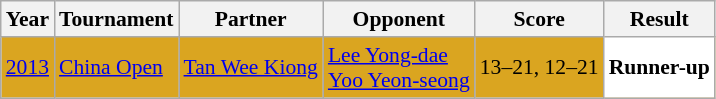<table class="sortable wikitable" style="font-size: 90%;">
<tr>
<th>Year</th>
<th>Tournament</th>
<th>Partner</th>
<th>Opponent</th>
<th>Score</th>
<th>Result</th>
</tr>
<tr style="background:#DAA520">
<td align="center"><a href='#'>2013</a></td>
<td align="left"><a href='#'>China Open</a></td>
<td align="left"> <a href='#'>Tan Wee Kiong</a></td>
<td align="left"> <a href='#'>Lee Yong-dae</a><br> <a href='#'>Yoo Yeon-seong</a></td>
<td align="left">13–21, 12–21</td>
<td style="text-align:left; background:white"> <strong>Runner-up</strong></td>
</tr>
</table>
